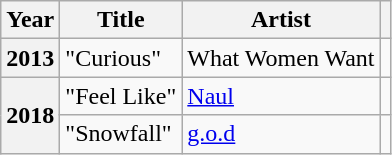<table class="wikitable plainrowheaders sortable">
<tr>
<th scope="col">Year</th>
<th scope="col">Title</th>
<th scope="col">Artist</th>
<th scope="col" class="unsortable"></th>
</tr>
<tr>
<th scope="row">2013</th>
<td>"Curious"</td>
<td>What Women Want </td>
<td style="text-align:center"></td>
</tr>
<tr>
<th scope="row" rowspan="2">2018</th>
<td>"Feel Like"</td>
<td><a href='#'>Naul</a></td>
<td style="text-align:center"></td>
</tr>
<tr>
<td>"Snowfall"</td>
<td><a href='#'>g.o.d</a></td>
<td style="text-align:center"></td>
</tr>
</table>
